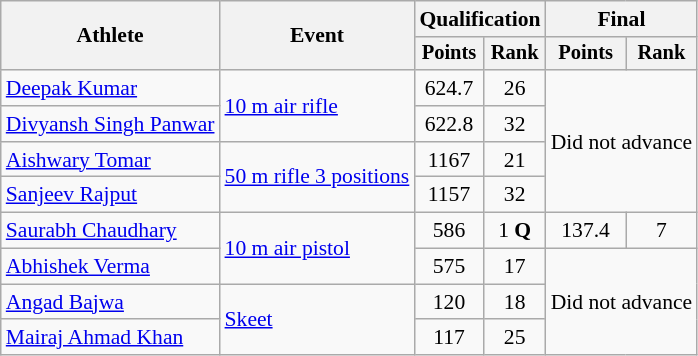<table class="wikitable" style="font-size:90%">
<tr>
<th rowspan="2">Athlete</th>
<th rowspan="2">Event</th>
<th colspan=2>Qualification</th>
<th colspan=2>Final</th>
</tr>
<tr style="font-size:95%">
<th>Points</th>
<th>Rank</th>
<th>Points</th>
<th>Rank</th>
</tr>
<tr align=center>
<td align=left><a href='#'>Deepak Kumar</a></td>
<td align=left rowspan=2><a href='#'>10 m air rifle</a></td>
<td>624.7</td>
<td>26</td>
<td colspan=2 rowspan=4>Did not advance</td>
</tr>
<tr align=center>
<td align=left><a href='#'>Divyansh Singh Panwar</a></td>
<td>622.8</td>
<td>32</td>
</tr>
<tr align=center>
<td align=left><a href='#'>Aishwary Tomar</a></td>
<td align=left rowspan=2><a href='#'>50 m rifle 3 positions</a></td>
<td>1167</td>
<td>21</td>
</tr>
<tr align=center>
<td align=left><a href='#'>Sanjeev Rajput</a></td>
<td>1157</td>
<td>32</td>
</tr>
<tr align="center">
<td align=left><a href='#'>Saurabh Chaudhary</a></td>
<td align=left rowspan=2><a href='#'>10 m air pistol</a></td>
<td>586</td>
<td>1 <strong>Q</strong></td>
<td>137.4</td>
<td>7</td>
</tr>
<tr align=center>
<td align=left><a href='#'>Abhishek Verma</a></td>
<td>575</td>
<td>17</td>
<td colspan=2 rowspan=3>Did not advance</td>
</tr>
<tr align=center>
<td align=left><a href='#'>Angad Bajwa</a></td>
<td align=left rowspan=2><a href='#'>Skeet</a></td>
<td>120</td>
<td>18</td>
</tr>
<tr align=center>
<td align=left><a href='#'>Mairaj Ahmad Khan</a></td>
<td>117</td>
<td>25</td>
</tr>
</table>
